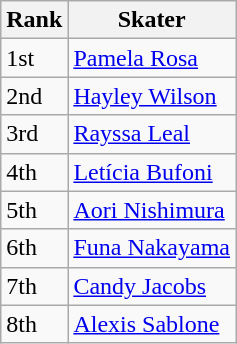<table class="wikitable">
<tr>
<th>Rank</th>
<th>Skater</th>
</tr>
<tr>
<td>1st</td>
<td><a href='#'>Pamela Rosa</a></td>
</tr>
<tr>
<td>2nd</td>
<td><a href='#'>Hayley Wilson</a></td>
</tr>
<tr>
<td>3rd</td>
<td><a href='#'>Rayssa Leal</a></td>
</tr>
<tr>
<td>4th</td>
<td><a href='#'>Letícia Bufoni</a></td>
</tr>
<tr>
<td>5th</td>
<td><a href='#'>Aori Nishimura</a></td>
</tr>
<tr>
<td>6th</td>
<td><a href='#'>Funa Nakayama</a></td>
</tr>
<tr>
<td>7th</td>
<td><a href='#'>Candy Jacobs</a></td>
</tr>
<tr>
<td>8th</td>
<td><a href='#'>Alexis Sablone</a></td>
</tr>
</table>
